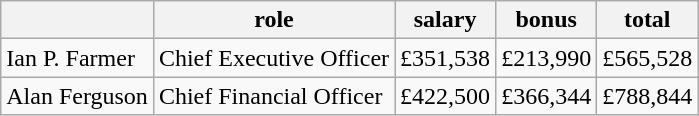<table class="wikitable">
<tr>
<th></th>
<th>role</th>
<th>salary</th>
<th>bonus</th>
<th>total</th>
</tr>
<tr>
<td>Ian P. Farmer</td>
<td>Chief Executive Officer</td>
<td style="text-align:right;">£351,538</td>
<td style="text-align:right;">£213,990</td>
<td style="text-align:right;">£565,528</td>
</tr>
<tr>
<td>Alan Ferguson</td>
<td>Chief Financial Officer</td>
<td style="text-align:right;">£422,500</td>
<td style="text-align:right;">£366,344</td>
<td style="text-align:right;">£788,844</td>
</tr>
</table>
